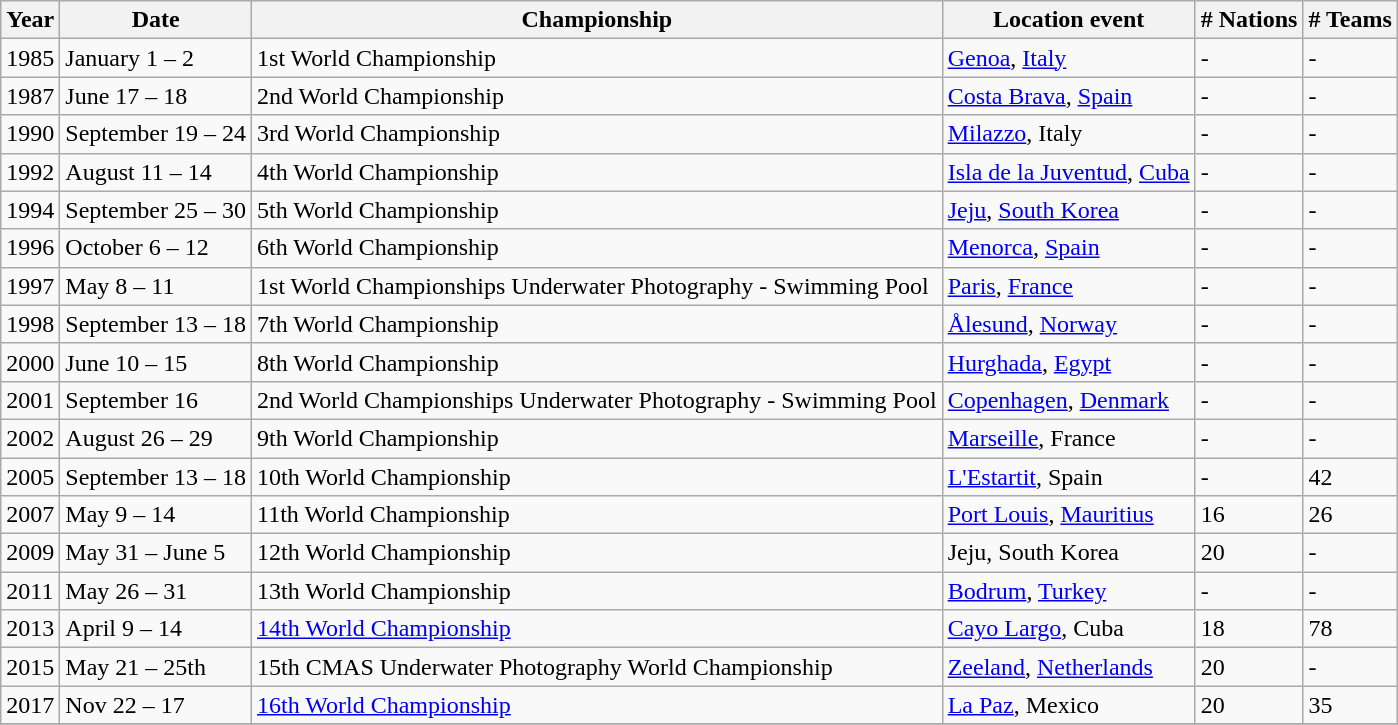<table class="wikitable">
<tr>
<th>Year</th>
<th>Date</th>
<th>Championship</th>
<th>Location event</th>
<th># Nations</th>
<th># Teams</th>
</tr>
<tr>
<td>1985</td>
<td>January 1 – 2</td>
<td>1st World Championship</td>
<td> <a href='#'>Genoa</a>, <a href='#'>Italy</a></td>
<td>-</td>
<td>-</td>
</tr>
<tr>
<td>1987</td>
<td>June 17 – 18</td>
<td>2nd World Championship</td>
<td> <a href='#'>Costa Brava</a>, <a href='#'>Spain</a></td>
<td>-</td>
<td>-</td>
</tr>
<tr>
<td>1990</td>
<td>September 19 – 24</td>
<td>3rd World Championship</td>
<td> <a href='#'>Milazzo</a>, Italy</td>
<td>-</td>
<td>-</td>
</tr>
<tr>
<td>1992</td>
<td>August 11 – 14</td>
<td>4th World Championship</td>
<td> <a href='#'>Isla de la Juventud</a>, <a href='#'>Cuba</a></td>
<td>-</td>
<td>-</td>
</tr>
<tr>
<td>1994</td>
<td>September 25 – 30</td>
<td>5th World Championship</td>
<td> <a href='#'>Jeju</a>, <a href='#'>South Korea</a></td>
<td>-</td>
<td>-</td>
</tr>
<tr>
<td>1996</td>
<td>October 6 – 12</td>
<td>6th World Championship</td>
<td> <a href='#'>Menorca</a>, <a href='#'>Spain</a></td>
<td>-</td>
<td>-</td>
</tr>
<tr>
<td>1997</td>
<td>May 8 – 11</td>
<td>1st World Championships Underwater Photography - Swimming Pool</td>
<td> <a href='#'>Paris</a>, <a href='#'>France</a></td>
<td>-</td>
<td>-</td>
</tr>
<tr>
<td>1998</td>
<td>September 13 – 18</td>
<td>7th World Championship</td>
<td> <a href='#'>Ålesund</a>, <a href='#'>Norway</a></td>
<td>-</td>
<td>-</td>
</tr>
<tr>
<td>2000</td>
<td>June 10 – 15</td>
<td>8th World Championship</td>
<td> <a href='#'>Hurghada</a>, <a href='#'>Egypt</a></td>
<td>-</td>
<td>-</td>
</tr>
<tr>
<td>2001</td>
<td>September 16</td>
<td>2nd World Championships Underwater Photography - Swimming Pool</td>
<td> <a href='#'>Copenhagen</a>, <a href='#'>Denmark</a></td>
<td>-</td>
<td>-</td>
</tr>
<tr>
<td>2002</td>
<td>August 26 – 29</td>
<td>9th World Championship</td>
<td> <a href='#'>Marseille</a>, France</td>
<td>-</td>
<td>-</td>
</tr>
<tr>
<td>2005</td>
<td>September 13 – 18</td>
<td>10th World Championship</td>
<td> <a href='#'>L'Estartit</a>, Spain</td>
<td>-</td>
<td>42</td>
</tr>
<tr>
<td>2007</td>
<td>May 9 – 14</td>
<td>11th World Championship</td>
<td> <a href='#'>Port Louis</a>, <a href='#'>Mauritius</a></td>
<td>16</td>
<td>26</td>
</tr>
<tr>
<td>2009</td>
<td>May 31 – June 5</td>
<td>12th World Championship</td>
<td> Jeju, South Korea</td>
<td>20</td>
<td>-</td>
</tr>
<tr>
<td>2011</td>
<td>May 26 – 31</td>
<td>13th World Championship</td>
<td> <a href='#'>Bodrum</a>, <a href='#'>Turkey</a></td>
<td>-</td>
<td>-</td>
</tr>
<tr>
<td>2013</td>
<td>April 9 – 14</td>
<td><a href='#'>14th World Championship</a></td>
<td> <a href='#'>Cayo Largo</a>, Cuba</td>
<td>18</td>
<td>78</td>
</tr>
<tr>
<td>2015</td>
<td>May 21 – 25th</td>
<td>15th CMAS Underwater Photography World Championship</td>
<td> <a href='#'>Zeeland</a>, <a href='#'>Netherlands</a></td>
<td>20</td>
<td>-</td>
</tr>
<tr>
<td>2017</td>
<td>Nov 22 – 17</td>
<td><a href='#'>16th World Championship</a></td>
<td> <a href='#'>La Paz</a>, Mexico</td>
<td>20</td>
<td>35</td>
</tr>
<tr>
</tr>
</table>
